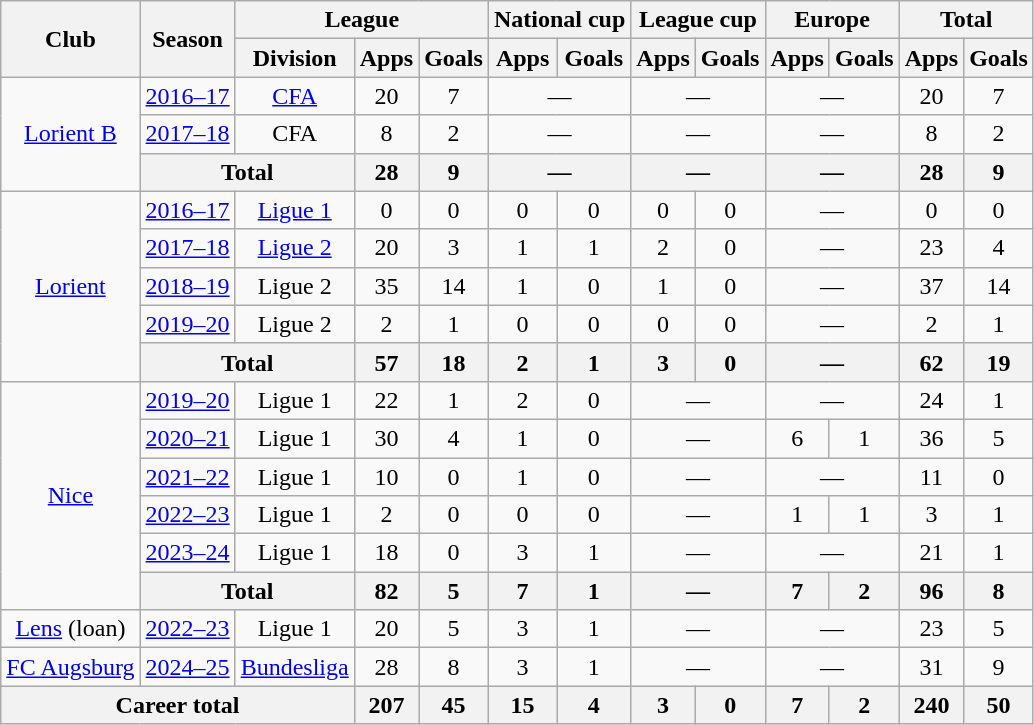<table class="wikitable" style="text-align: center">
<tr>
<th rowspan="2">Club</th>
<th rowspan="2">Season</th>
<th colspan="3">League</th>
<th colspan="2">National cup</th>
<th colspan="2">League cup</th>
<th colspan="2">Europe</th>
<th colspan="2">Total</th>
</tr>
<tr>
<th>Division</th>
<th>Apps</th>
<th>Goals</th>
<th>Apps</th>
<th>Goals</th>
<th>Apps</th>
<th>Goals</th>
<th>Apps</th>
<th>Goals</th>
<th>Apps</th>
<th>Goals</th>
</tr>
<tr>
<td rowspan="3"><a href='#'>Lorient B</a></td>
<td><a href='#'>2016–17</a></td>
<td><a href='#'>CFA</a></td>
<td>20</td>
<td>7</td>
<td colspan="2">—</td>
<td colspan="2">—</td>
<td colspan="2">—</td>
<td>20</td>
<td>7</td>
</tr>
<tr>
<td><a href='#'>2017–18</a></td>
<td>CFA</td>
<td>8</td>
<td>2</td>
<td colspan="2">—</td>
<td colspan="2">—</td>
<td colspan="2">—</td>
<td>8</td>
<td>2</td>
</tr>
<tr>
<th colspan="2">Total</th>
<th>28</th>
<th>9</th>
<th colspan="2">—</th>
<th colspan="2">—</th>
<th colspan="2">—</th>
<th>28</th>
<th>9</th>
</tr>
<tr>
<td rowspan="5"><a href='#'>Lorient</a></td>
<td><a href='#'>2016–17</a></td>
<td><a href='#'>Ligue 1</a></td>
<td>0</td>
<td>0</td>
<td>0</td>
<td>0</td>
<td>0</td>
<td>0</td>
<td colspan="2">—</td>
<td>0</td>
<td>0</td>
</tr>
<tr>
<td><a href='#'>2017–18</a></td>
<td><a href='#'>Ligue 2</a></td>
<td>20</td>
<td>3</td>
<td>1</td>
<td>1</td>
<td>2</td>
<td>0</td>
<td colspan="2">—</td>
<td>23</td>
<td>4</td>
</tr>
<tr>
<td><a href='#'>2018–19</a></td>
<td>Ligue 2</td>
<td>35</td>
<td>14</td>
<td>1</td>
<td>0</td>
<td>1</td>
<td>0</td>
<td colspan="2">—</td>
<td>37</td>
<td>14</td>
</tr>
<tr>
<td><a href='#'>2019–20</a></td>
<td>Ligue 2</td>
<td>2</td>
<td>1</td>
<td>0</td>
<td>0</td>
<td>0</td>
<td>0</td>
<td colspan="2">—</td>
<td>2</td>
<td>1</td>
</tr>
<tr>
<th colspan="2">Total</th>
<th>57</th>
<th>18</th>
<th>2</th>
<th>1</th>
<th>3</th>
<th>0</th>
<th colspan="2">—</th>
<th>62</th>
<th>19</th>
</tr>
<tr>
<td rowspan="6"><a href='#'>Nice</a></td>
<td><a href='#'>2019–20</a></td>
<td>Ligue 1</td>
<td>22</td>
<td>1</td>
<td>2</td>
<td>0</td>
<td colspan="2">—</td>
<td colspan="2">—</td>
<td>24</td>
<td>1</td>
</tr>
<tr>
<td><a href='#'>2020–21</a></td>
<td>Ligue 1</td>
<td>30</td>
<td>4</td>
<td>1</td>
<td>0</td>
<td colspan="2">—</td>
<td>6</td>
<td>1</td>
<td>36</td>
<td>5</td>
</tr>
<tr>
<td><a href='#'>2021–22</a></td>
<td>Ligue 1</td>
<td>10</td>
<td>0</td>
<td>1</td>
<td>0</td>
<td colspan="2">—</td>
<td colspan="2">—</td>
<td>11</td>
<td>0</td>
</tr>
<tr>
<td><a href='#'>2022–23</a></td>
<td>Ligue 1</td>
<td>2</td>
<td>0</td>
<td>0</td>
<td>0</td>
<td colspan="2">—</td>
<td>1</td>
<td>1</td>
<td>3</td>
<td>1</td>
</tr>
<tr>
<td><a href='#'>2023–24</a></td>
<td>Ligue 1</td>
<td>18</td>
<td>0</td>
<td>3</td>
<td>1</td>
<td colspan="2">—</td>
<td colspan="2">—</td>
<td>21</td>
<td>1</td>
</tr>
<tr>
<th colspan="2">Total</th>
<th>82</th>
<th>5</th>
<th>7</th>
<th>1</th>
<th colspan="2">—</th>
<th>7</th>
<th>2</th>
<th>96</th>
<th>8</th>
</tr>
<tr>
<td><a href='#'>Lens</a> (loan)</td>
<td><a href='#'>2022–23</a></td>
<td>Ligue 1</td>
<td>20</td>
<td>5</td>
<td>3</td>
<td>1</td>
<td colspan="2">—</td>
<td colspan="2">—</td>
<td>23</td>
<td>5</td>
</tr>
<tr>
<td><a href='#'>FC Augsburg</a></td>
<td><a href='#'>2024–25</a></td>
<td><a href='#'>Bundesliga</a></td>
<td>28</td>
<td>8</td>
<td>3</td>
<td>1</td>
<td colspan="2">—</td>
<td colspan="2">—</td>
<td>31</td>
<td>9</td>
</tr>
<tr>
<th colspan="3">Career total</th>
<th>207</th>
<th>45</th>
<th>15</th>
<th>4</th>
<th>3</th>
<th>0</th>
<th>7</th>
<th>2</th>
<th>240</th>
<th>50</th>
</tr>
</table>
